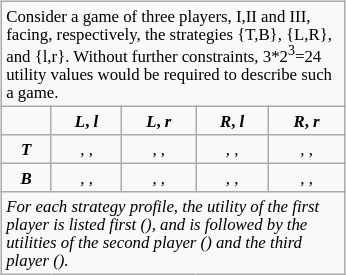<table align="right" border="1" cellpadding="3" cellspacing="0" width="230px" style="margin: 1em 1em 1em 1em; background: #f9f9f9; border: 1px #aaa solid; border-collapse: collapse; font-size: 70%;">
<tr>
<td colspan="5">Consider a game of three players, I,II and III, facing, respectively, the strategies {T,B}, {L,R}, and {l,r}. Without further constraints, 3*2<sup>3</sup>=24 utility values would be required to describe such a game.</td>
</tr>
<tr>
<td></td>
<th align="center"><em>L</em>, <em>l</em></th>
<th align="center"><em>L</em>, <em>r</em></th>
<th align="center"><em>R</em>, <em>l</em></th>
<th align="center"><em>R</em>, <em>r</em></th>
</tr>
<tr>
<th align="center"><em>T</em></th>
<td align="center">, , </td>
<td align="center">, , </td>
<td align="center">, , </td>
<td align="center">, , </td>
</tr>
<tr>
<th align="center"><em>B</em></th>
<td align="center">, , </td>
<td align="center">, , </td>
<td align="center">, , </td>
<td align="center">, , </td>
</tr>
<tr>
<td colspan="5"><em>For each strategy profile, the utility of the first player is listed first (), and is followed by the utilities of the second player () and the third player ().</em></td>
</tr>
</table>
